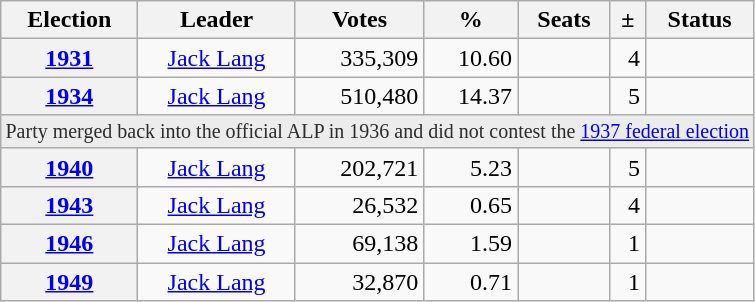<table class="wikitable sortable" style="text-align:right;">
<tr>
<th>Election</th>
<th>Leader</th>
<th>Votes</th>
<th>%</th>
<th>Seats</th>
<th>±</th>
<th>Status</th>
</tr>
<tr>
<th><a href='#'>1931</a></th>
<td align=center><a href='#'>Jack Lang</a></td>
<td>335,309</td>
<td>10.60</td>
<td></td>
<td> 4</td>
<td></td>
</tr>
<tr>
<th><a href='#'>1934</a></th>
<td align=center><a href='#'>Jack Lang</a></td>
<td>510,480</td>
<td>14.37</td>
<td></td>
<td> 5</td>
<td></td>
</tr>
<tr>
<td colspan="7" style="background: #ececec; color: #2C2C2C; vertical-align: middle; font-size: smaller; text-align: center; ">Party merged back into the official ALP in 1936 and did not contest the <a href='#'>1937 federal election</a></td>
</tr>
<tr>
<th><a href='#'>1940</a></th>
<td align=center><a href='#'>Jack Lang</a></td>
<td>202,721</td>
<td>5.23</td>
<td></td>
<td> 5</td>
<td></td>
</tr>
<tr>
<th><a href='#'>1943</a></th>
<td align=center><a href='#'>Jack Lang</a></td>
<td>26,532</td>
<td>0.65</td>
<td></td>
<td> 4</td>
<td></td>
</tr>
<tr>
<th><a href='#'>1946</a></th>
<td align=center><a href='#'>Jack Lang</a></td>
<td>69,138</td>
<td>1.59</td>
<td></td>
<td> 1</td>
<td></td>
</tr>
<tr>
<th><a href='#'>1949</a></th>
<td align=center><a href='#'>Jack Lang</a></td>
<td>32,870</td>
<td>0.71</td>
<td></td>
<td> 1</td>
<td></td>
</tr>
</table>
